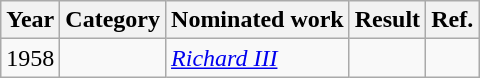<table class="wikitable">
<tr>
<th>Year</th>
<th>Category</th>
<th>Nominated work</th>
<th>Result</th>
<th>Ref.</th>
</tr>
<tr>
<td>1958</td>
<td></td>
<td><em><a href='#'>Richard III</a></em></td>
<td></td>
<td align="center"></td>
</tr>
</table>
